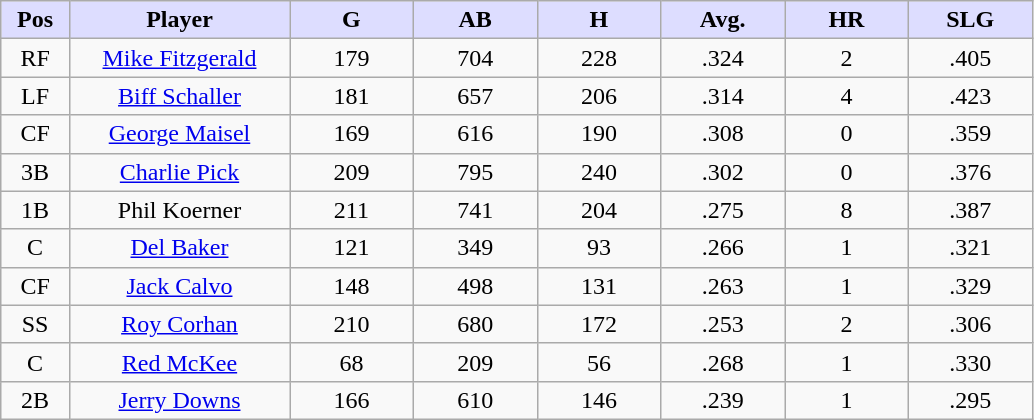<table class="wikitable sortable">
<tr>
<th style="background:#ddf; width:5%;">Pos</th>
<th style="background:#ddf; width:16%;">Player</th>
<th style="background:#ddf; width:9%;">G</th>
<th style="background:#ddf; width:9%;">AB</th>
<th style="background:#ddf; width:9%;">H</th>
<th style="background:#ddf; width:9%;">Avg.</th>
<th style="background:#ddf; width:9%;">HR</th>
<th style="background:#ddf; width:9%;">SLG</th>
</tr>
<tr style="text-align:center;">
<td>RF</td>
<td><a href='#'>Mike Fitzgerald</a></td>
<td>179</td>
<td>704</td>
<td>228</td>
<td>.324</td>
<td>2</td>
<td>.405</td>
</tr>
<tr style="text-align:center;">
<td>LF</td>
<td><a href='#'>Biff Schaller</a></td>
<td>181</td>
<td>657</td>
<td>206</td>
<td>.314</td>
<td>4</td>
<td>.423</td>
</tr>
<tr style="text-align:center;">
<td>CF</td>
<td><a href='#'>George Maisel</a></td>
<td>169</td>
<td>616</td>
<td>190</td>
<td>.308</td>
<td>0</td>
<td>.359</td>
</tr>
<tr style="text-align:center;">
<td>3B</td>
<td><a href='#'>Charlie Pick</a></td>
<td>209</td>
<td>795</td>
<td>240</td>
<td>.302</td>
<td>0</td>
<td>.376</td>
</tr>
<tr style="text-align:center;">
<td>1B</td>
<td>Phil Koerner</td>
<td>211</td>
<td>741</td>
<td>204</td>
<td>.275</td>
<td>8</td>
<td>.387</td>
</tr>
<tr style="text-align:center;">
<td>C</td>
<td><a href='#'>Del Baker</a></td>
<td>121</td>
<td>349</td>
<td>93</td>
<td>.266</td>
<td>1</td>
<td>.321</td>
</tr>
<tr style="text-align:center;">
<td>CF</td>
<td><a href='#'>Jack Calvo</a></td>
<td>148</td>
<td>498</td>
<td>131</td>
<td>.263</td>
<td>1</td>
<td>.329</td>
</tr>
<tr style="text-align:center;">
<td>SS</td>
<td><a href='#'>Roy Corhan</a></td>
<td>210</td>
<td>680</td>
<td>172</td>
<td>.253</td>
<td>2</td>
<td>.306</td>
</tr>
<tr style="text-align:center;">
<td>C</td>
<td><a href='#'>Red McKee</a></td>
<td>68</td>
<td>209</td>
<td>56</td>
<td>.268</td>
<td>1</td>
<td>.330</td>
</tr>
<tr style="text-align:center;">
<td>2B</td>
<td><a href='#'>Jerry Downs</a></td>
<td>166</td>
<td>610</td>
<td>146</td>
<td>.239</td>
<td>1</td>
<td>.295</td>
</tr>
</table>
